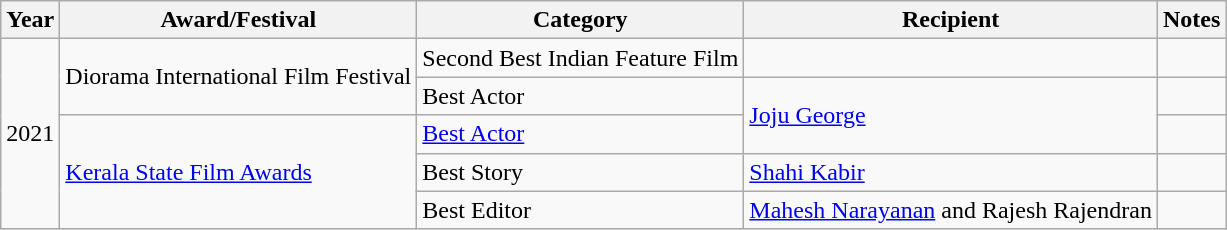<table class="wikitable">
<tr>
<th>Year</th>
<th>Award/Festival</th>
<th>Category</th>
<th>Recipient</th>
<th>Notes</th>
</tr>
<tr>
<td rowspan="5">2021</td>
<td rowspan="2">Diorama International Film Festival</td>
<td>Second Best Indian Feature Film</td>
<td></td>
<td></td>
</tr>
<tr>
<td>Best Actor</td>
<td rowspan="2"><a href='#'>Joju George</a></td>
<td></td>
</tr>
<tr>
<td rowspan="3"><a href='#'>Kerala State Film Awards</a></td>
<td><a href='#'>Best Actor</a></td>
<td></td>
</tr>
<tr>
<td>Best Story</td>
<td><a href='#'>Shahi Kabir</a></td>
<td></td>
</tr>
<tr>
<td>Best Editor</td>
<td><a href='#'>Mahesh Narayanan</a> and Rajesh Rajendran</td>
<td></td>
</tr>
</table>
